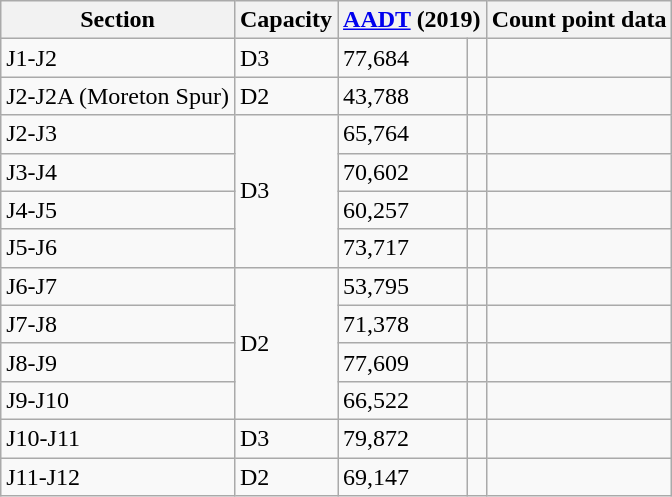<table class="wikitable sortable">
<tr>
<th>Section</th>
<th>Capacity</th>
<th colspan=2><a href='#'>AADT</a> (2019)</th>
<th>Count point data</th>
</tr>
<tr>
<td>J1-J2</td>
<td>D3</td>
<td>77,684</td>
<td></td>
<td></td>
</tr>
<tr>
<td>J2-J2A (Moreton Spur)</td>
<td>D2</td>
<td>43,788</td>
<td></td>
<td></td>
</tr>
<tr>
<td>J2-J3</td>
<td rowspan=4>D3</td>
<td>65,764</td>
<td></td>
<td></td>
</tr>
<tr>
<td>J3-J4</td>
<td>70,602</td>
<td></td>
<td></td>
</tr>
<tr>
<td>J4-J5</td>
<td>60,257</td>
<td></td>
<td></td>
</tr>
<tr>
<td>J5-J6</td>
<td>73,717</td>
<td></td>
<td></td>
</tr>
<tr>
<td>J6-J7</td>
<td rowspan=4>D2</td>
<td>53,795</td>
<td></td>
<td></td>
</tr>
<tr>
<td>J7-J8</td>
<td>71,378</td>
<td></td>
<td></td>
</tr>
<tr>
<td>J8-J9</td>
<td>77,609</td>
<td></td>
<td></td>
</tr>
<tr>
<td>J9-J10</td>
<td>66,522</td>
<td></td>
<td></td>
</tr>
<tr>
<td>J10-J11</td>
<td>D3</td>
<td>79,872</td>
<td></td>
<td></td>
</tr>
<tr>
<td>J11-J12</td>
<td>D2</td>
<td>69,147</td>
<td></td>
<td></td>
</tr>
</table>
